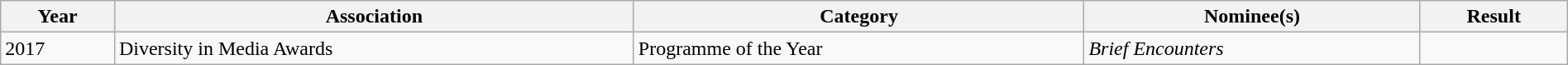<table class="wikitable" style="width:100%;">
<tr>
<th>Year</th>
<th>Association</th>
<th>Category</th>
<th>Nominee(s)</th>
<th>Result</th>
</tr>
<tr>
<td>2017</td>
<td>Diversity in Media Awards</td>
<td>Programme of the Year</td>
<td><em>Brief Encounters</em></td>
<td></td>
</tr>
</table>
